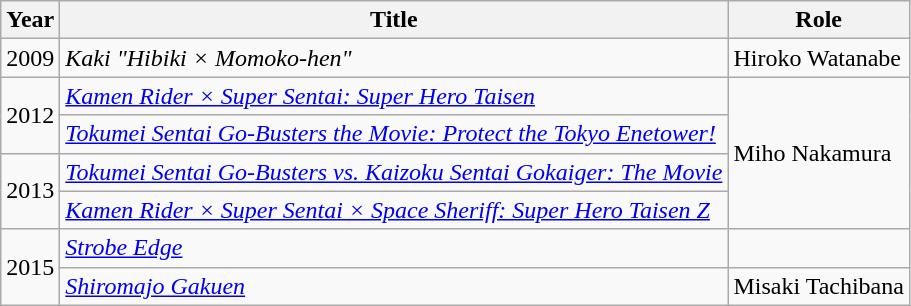<table class="wikitable">
<tr>
<th>Year</th>
<th>Title</th>
<th>Role</th>
</tr>
<tr>
<td>2009</td>
<td><em>Kaki "Hibiki × Momoko-hen"</em></td>
<td>Hiroko Watanabe</td>
</tr>
<tr>
<td rowspan="2">2012</td>
<td><em><a href='#'>Kamen Rider × Super Sentai: Super Hero Taisen</a></em></td>
<td rowspan="4">Miho Nakamura</td>
</tr>
<tr>
<td><em><a href='#'>Tokumei Sentai Go-Busters the Movie: Protect the Tokyo Enetower!</a></em></td>
</tr>
<tr>
<td rowspan="2">2013</td>
<td><em><a href='#'>Tokumei Sentai Go-Busters vs. Kaizoku Sentai Gokaiger: The Movie</a></em></td>
</tr>
<tr>
<td><em><a href='#'>Kamen Rider × Super Sentai × Space Sheriff: Super Hero Taisen Z</a></em></td>
</tr>
<tr>
<td rowspan="2">2015</td>
<td><em><a href='#'>Strobe Edge</a></em></td>
<td></td>
</tr>
<tr>
<td><em><a href='#'>Shiromajo Gakuen</a></em></td>
<td>Misaki Tachibana</td>
</tr>
</table>
